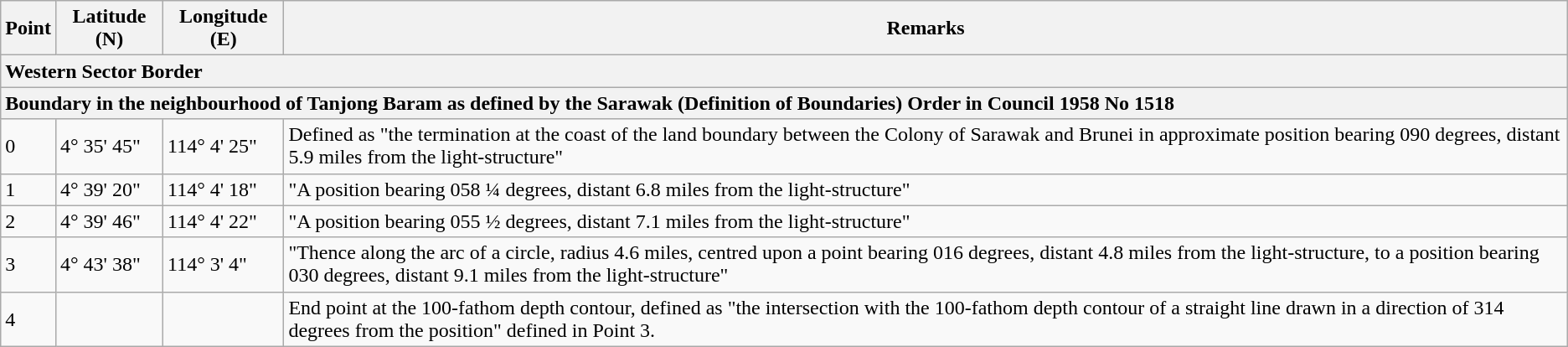<table class="wikitable">
<tr>
<th>Point</th>
<th>Latitude (N)</th>
<th>Longitude (E)</th>
<th>Remarks</th>
</tr>
<tr>
<th colspan="5" style="text-align:left">Western Sector Border</th>
</tr>
<tr>
<th colspan="5" style="text-align:left">Boundary in the neighbourhood of Tanjong Baram as defined by the Sarawak (Definition of Boundaries) Order in Council 1958 No 1518</th>
</tr>
<tr>
<td>0</td>
<td>4° 35' 45"</td>
<td>114° 4' 25"</td>
<td>Defined as "the termination at the coast of the land boundary between the Colony of Sarawak and Brunei in approximate position bearing 090 degrees, distant 5.9 miles from the light-structure"</td>
</tr>
<tr>
<td>1</td>
<td>4° 39' 20"</td>
<td>114° 4' 18"</td>
<td>"A position bearing 058 ¼ degrees, distant 6.8 miles from the light-structure"</td>
</tr>
<tr>
<td>2</td>
<td>4° 39' 46"</td>
<td>114° 4' 22"</td>
<td>"A position bearing 055 ½ degrees, distant 7.1 miles from the light-structure"</td>
</tr>
<tr>
<td>3</td>
<td>4° 43' 38"</td>
<td>114° 3' 4"</td>
<td>"Thence along the arc of a circle, radius 4.6 miles, centred upon a point bearing 016 degrees, distant 4.8 miles from the light-structure, to a position bearing 030 degrees, distant 9.1 miles from the light-structure"</td>
</tr>
<tr>
<td>4</td>
<td></td>
<td></td>
<td>End point at the 100-fathom depth contour, defined as "the intersection with the 100-fathom depth contour of a straight line drawn in a direction of 314 degrees from the position" defined in Point 3.</td>
</tr>
</table>
